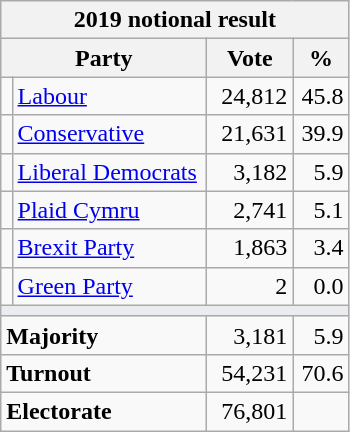<table class="wikitable">
<tr>
<th colspan="4">2019 notional result  </th>
</tr>
<tr>
<th colspan="2" bgcolor="#DDDDFF" width="130px">Party</th>
<th bgcolor="#DDDDFF" width="50px">Vote</th>
<th bgcolor="#DDDDFF" width="30px">%</th>
</tr>
<tr>
<td></td>
<td><a href='#'>Labour</a></td>
<td align="right">24,812</td>
<td align="right">45.8</td>
</tr>
<tr>
<td></td>
<td><a href='#'>Conservative</a></td>
<td align="right">21,631</td>
<td align="right">39.9</td>
</tr>
<tr>
<td></td>
<td><a href='#'>Liberal Democrats</a></td>
<td align="right">3,182</td>
<td align="right">5.9</td>
</tr>
<tr>
<td></td>
<td><a href='#'>Plaid Cymru</a></td>
<td align="right">2,741</td>
<td align="right">5.1</td>
</tr>
<tr>
<td></td>
<td><a href='#'>Brexit Party</a></td>
<td align="right">1,863</td>
<td align="right">3.4</td>
</tr>
<tr>
<td></td>
<td><a href='#'>Green Party</a></td>
<td align="right">2</td>
<td align="right">0.0</td>
</tr>
<tr>
<td colspan="4" bgcolor="#EAECF0"></td>
</tr>
<tr>
<td colspan="2"><strong>Majority</strong></td>
<td align="right">3,181</td>
<td align="right">5.9</td>
</tr>
<tr>
<td colspan="2"><strong>Turnout</strong></td>
<td align="right">54,231</td>
<td align="right">70.6</td>
</tr>
<tr>
<td colspan="2"><strong>Electorate</strong></td>
<td align="right">76,801</td>
</tr>
</table>
